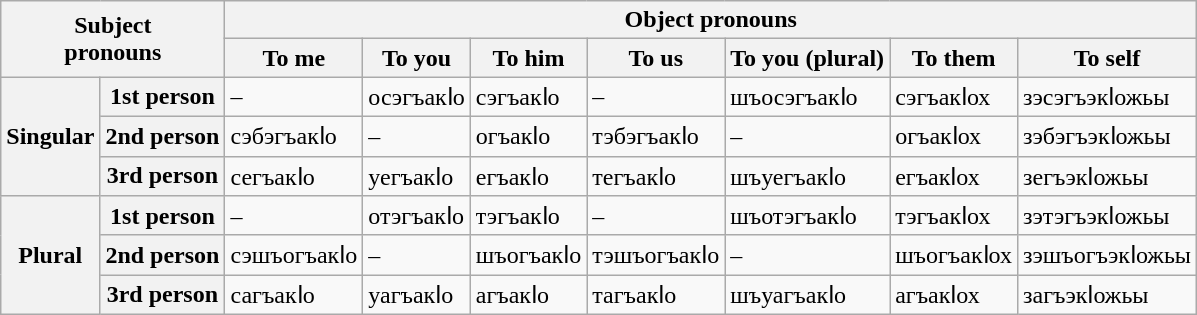<table class="wikitable">
<tr>
<th rowspan=2 colspan=2>Subject<br>pronouns</th>
<th colspan=7>Object pronouns</th>
</tr>
<tr>
<th><span>To me</span></th>
<th><span>To you</span></th>
<th><span>To him</span></th>
<th><span>To us</span></th>
<th><span>To you (plural)</span></th>
<th><span>To them</span></th>
<th><span>To self</span></th>
</tr>
<tr>
<th rowspan=3>Singular</th>
<th><span>1st person</span></th>
<td>–</td>
<td><span>о</span><span>сэ</span>гъакӏо</td>
<td><span>сэ</span>гъакӏо</td>
<td>–</td>
<td><span>шъо</span><span>сэ</span>гъакӏо</td>
<td><span>сэ</span>гъакӏо<span>х</span></td>
<td><span>зэ</span><span>сэ</span>гъэкӏожьы</td>
</tr>
<tr>
<th><span>2nd person</span></th>
<td><span>сэ</span><span>бэ</span>гъакӏо</td>
<td>–</td>
<td><span>о</span>гъакӏо</td>
<td><span>тэ</span><span>бэ</span>гъакӏо</td>
<td>–</td>
<td><span>о</span>гъакӏо<span>х</span></td>
<td><span>зэ</span><span>бэ</span>гъэкӏожьы</td>
</tr>
<tr>
<th><span>3rd person</span></th>
<td><span>с</span><span>е</span>гъакӏо</td>
<td><span>у</span><span>е</span>гъакӏо</td>
<td><span>е</span>гъакӏо</td>
<td><span>т</span><span>е</span>гъакӏо</td>
<td><span>шъу</span><span>е</span>гъакӏо</td>
<td><span>е</span>гъакӏо<span>х</span></td>
<td><span>з</span><span>е</span>гъэкӏожьы</td>
</tr>
<tr>
<th rowspan=3>Plural</th>
<th><span>1st person</span></th>
<td>–</td>
<td><span>о</span><span>тэ</span>гъакӏо</td>
<td><span>тэ</span>гъакӏо</td>
<td>–</td>
<td><span>шъо</span><span>тэ</span>гъакӏо</td>
<td><span>тэ</span>гъакӏо<span>х</span></td>
<td><span>зэ</span><span>тэ</span>гъэкӏожьы</td>
</tr>
<tr>
<th><span>2nd person</span></th>
<td><span>сэ</span><span>шъо</span>гъакӏо</td>
<td>–</td>
<td><span>шъо</span>гъакӏо</td>
<td><span>тэ</span><span>шъо</span>гъакӏо</td>
<td>–</td>
<td><span>шъо</span>гъакӏо<span>х</span></td>
<td><span>зэ</span><span>шъо</span>гъэкӏожьы</td>
</tr>
<tr>
<th><span>3rd person</span></th>
<td><span>с</span><span>а</span>гъакӏо</td>
<td><span>у</span><span>а</span>гъакӏо</td>
<td><span>а</span>гъакӏо</td>
<td><span>т</span><span>а</span>гъакӏо</td>
<td><span>шъу</span><span>а</span>гъакӏо</td>
<td><span>а</span>гъакӏо<span>х</span></td>
<td><span>з</span><span>а</span>гъэкӏожьы</td>
</tr>
</table>
